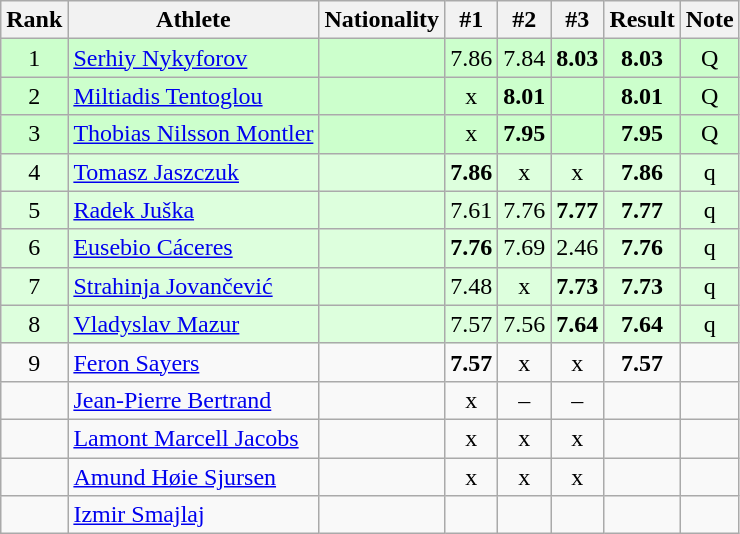<table class="wikitable sortable" style="text-align:center">
<tr>
<th>Rank</th>
<th>Athlete</th>
<th>Nationality</th>
<th>#1</th>
<th>#2</th>
<th>#3</th>
<th>Result</th>
<th>Note</th>
</tr>
<tr bgcolor=ccffcc>
<td>1</td>
<td align=left><a href='#'>Serhiy Nykyforov</a></td>
<td align=left></td>
<td>7.86</td>
<td>7.84</td>
<td><strong>8.03</strong></td>
<td><strong>8.03</strong></td>
<td>Q</td>
</tr>
<tr bgcolor=ccffcc>
<td>2</td>
<td align=left><a href='#'>Miltiadis Tentoglou</a></td>
<td align=left></td>
<td>x</td>
<td><strong>8.01</strong></td>
<td></td>
<td><strong>8.01</strong></td>
<td>Q</td>
</tr>
<tr bgcolor=ccffcc>
<td>3</td>
<td align=left><a href='#'>Thobias Nilsson Montler</a></td>
<td align=left></td>
<td>x</td>
<td><strong>7.95</strong></td>
<td></td>
<td><strong>7.95</strong></td>
<td>Q</td>
</tr>
<tr bgcolor=ddffdd>
<td>4</td>
<td align=left><a href='#'>Tomasz Jaszczuk</a></td>
<td align=left></td>
<td><strong>7.86</strong></td>
<td>x</td>
<td>x</td>
<td><strong>7.86</strong></td>
<td>q</td>
</tr>
<tr bgcolor=ddffdd>
<td>5</td>
<td align=left><a href='#'>Radek Juška</a></td>
<td align=left></td>
<td>7.61</td>
<td>7.76</td>
<td><strong>7.77</strong></td>
<td><strong>7.77</strong></td>
<td>q</td>
</tr>
<tr bgcolor=ddffdd>
<td>6</td>
<td align=left><a href='#'>Eusebio Cáceres</a></td>
<td align=left></td>
<td><strong>7.76</strong></td>
<td>7.69</td>
<td>2.46</td>
<td><strong>7.76</strong></td>
<td>q</td>
</tr>
<tr bgcolor=ddffdd>
<td>7</td>
<td align=left><a href='#'>Strahinja Jovančević</a></td>
<td align=left></td>
<td>7.48</td>
<td>x</td>
<td><strong>7.73</strong></td>
<td><strong>7.73</strong></td>
<td>q</td>
</tr>
<tr bgcolor=ddffdd>
<td>8</td>
<td align=left><a href='#'>Vladyslav Mazur</a></td>
<td align=left></td>
<td>7.57</td>
<td>7.56</td>
<td><strong>7.64</strong></td>
<td><strong>7.64</strong></td>
<td>q</td>
</tr>
<tr>
<td>9</td>
<td align=left><a href='#'>Feron Sayers</a></td>
<td align=left></td>
<td><strong>7.57</strong></td>
<td>x</td>
<td>x</td>
<td><strong>7.57</strong></td>
<td></td>
</tr>
<tr>
<td></td>
<td align=left><a href='#'>Jean-Pierre Bertrand</a></td>
<td align=left></td>
<td>x</td>
<td>–</td>
<td>–</td>
<td><strong></strong></td>
<td></td>
</tr>
<tr>
<td></td>
<td align=left><a href='#'>Lamont Marcell Jacobs</a></td>
<td align=left></td>
<td>x</td>
<td>x</td>
<td>x</td>
<td><strong></strong></td>
<td></td>
</tr>
<tr>
<td></td>
<td align=left><a href='#'>Amund Høie Sjursen</a></td>
<td align=left></td>
<td>x</td>
<td>x</td>
<td>x</td>
<td><strong></strong></td>
<td></td>
</tr>
<tr>
<td></td>
<td align=left><a href='#'>Izmir Smajlaj</a></td>
<td align=left></td>
<td></td>
<td></td>
<td></td>
<td><strong></strong></td>
<td></td>
</tr>
</table>
